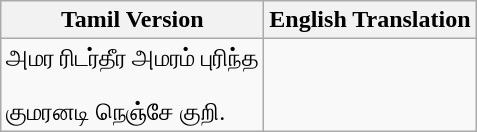<table class="wikitable">
<tr>
<th>Tamil Version</th>
<th>English Translation</th>
</tr>
<tr>
<td>அமர ரிடர்தீர அமரம் புரிந்த<br><br>குமரனடி நெஞ்சே குறி.</td>
<td></td>
</tr>
</table>
